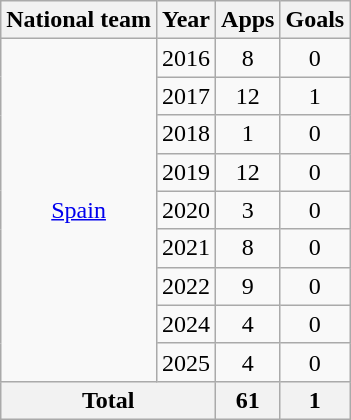<table class="wikitable" style="text-align:center">
<tr>
<th>National team</th>
<th>Year</th>
<th>Apps</th>
<th>Goals</th>
</tr>
<tr>
<td rowspan="9"><a href='#'>Spain</a></td>
<td>2016</td>
<td>8</td>
<td>0</td>
</tr>
<tr>
<td>2017</td>
<td>12</td>
<td>1</td>
</tr>
<tr>
<td>2018</td>
<td>1</td>
<td>0</td>
</tr>
<tr>
<td>2019</td>
<td>12</td>
<td>0</td>
</tr>
<tr>
<td>2020</td>
<td>3</td>
<td>0</td>
</tr>
<tr>
<td>2021</td>
<td>8</td>
<td>0</td>
</tr>
<tr>
<td>2022</td>
<td>9</td>
<td>0</td>
</tr>
<tr>
<td>2024</td>
<td>4</td>
<td>0</td>
</tr>
<tr>
<td>2025</td>
<td>4</td>
<td>0</td>
</tr>
<tr>
<th colspan="2">Total</th>
<th>61</th>
<th>1</th>
</tr>
</table>
